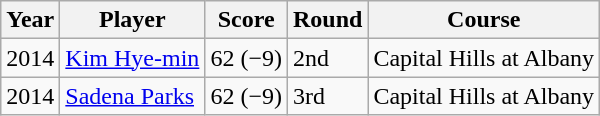<table class="wikitable">
<tr>
<th>Year</th>
<th>Player</th>
<th>Score</th>
<th>Round</th>
<th>Course</th>
</tr>
<tr>
<td>2014</td>
<td><a href='#'>Kim Hye-min</a></td>
<td>62 (−9)</td>
<td>2nd</td>
<td>Capital Hills at Albany</td>
</tr>
<tr>
<td>2014</td>
<td><a href='#'>Sadena Parks</a></td>
<td>62 (−9)</td>
<td>3rd</td>
<td>Capital Hills at Albany</td>
</tr>
</table>
